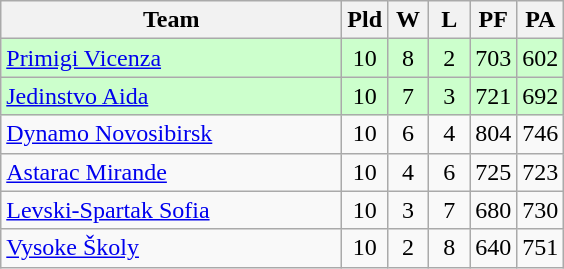<table class="wikitable" style="text-align:center">
<tr>
<th width=220>Team</th>
<th width=20>Pld</th>
<th width=20>W</th>
<th width=20>L</th>
<th width=20>PF</th>
<th width=20>PA</th>
</tr>
<tr bgcolor="#ccffcc">
<td style="text-align:left"> <a href='#'>Primigi Vicenza</a></td>
<td>10</td>
<td>8</td>
<td>2</td>
<td>703</td>
<td>602</td>
</tr>
<tr bgcolor="#ccffcc">
<td style="text-align:left"> <a href='#'>Jedinstvo Aida</a></td>
<td>10</td>
<td>7</td>
<td>3</td>
<td>721</td>
<td>692</td>
</tr>
<tr>
<td style="text-align:left"> <a href='#'>Dynamo Novosibirsk</a></td>
<td>10</td>
<td>6</td>
<td>4</td>
<td>804</td>
<td>746</td>
</tr>
<tr>
<td style="text-align:left"> <a href='#'>Astarac Mirande</a></td>
<td>10</td>
<td>4</td>
<td>6</td>
<td>725</td>
<td>723</td>
</tr>
<tr>
<td style="text-align:left"> <a href='#'>Levski-Spartak Sofia</a></td>
<td>10</td>
<td>3</td>
<td>7</td>
<td>680</td>
<td>730</td>
</tr>
<tr>
<td style="text-align:left"> <a href='#'>Vysoke Školy</a></td>
<td>10</td>
<td>2</td>
<td>8</td>
<td>640</td>
<td>751</td>
</tr>
</table>
